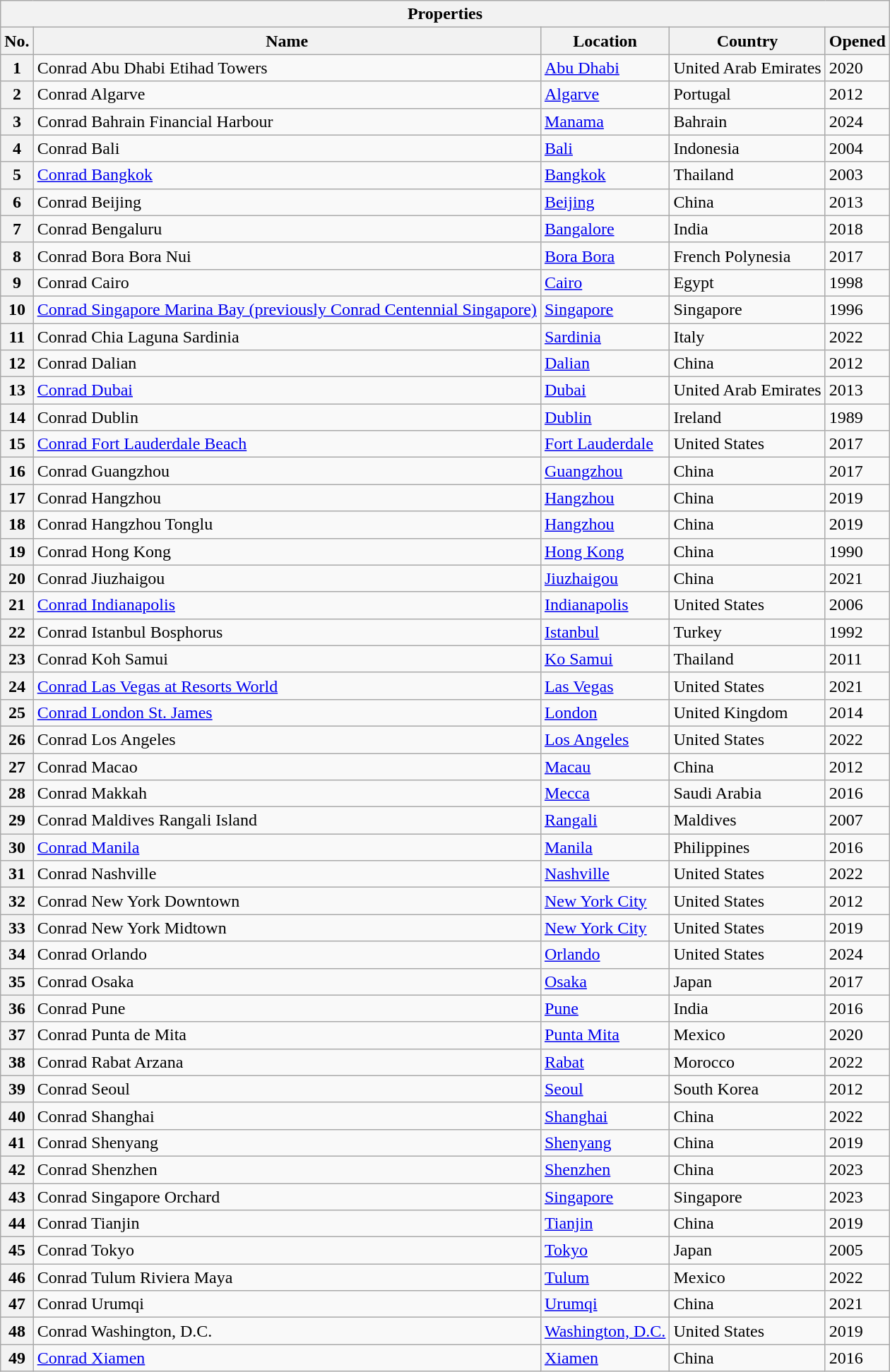<table class="wikitable sortable">
<tr>
<th colspan="6">Properties</th>
</tr>
<tr>
<th>No.</th>
<th>Name</th>
<th>Location</th>
<th>Country</th>
<th>Opened</th>
</tr>
<tr>
<th>1</th>
<td>Conrad Abu Dhabi Etihad Towers</td>
<td><a href='#'>Abu Dhabi</a></td>
<td>United Arab Emirates</td>
<td>2020</td>
</tr>
<tr>
<th>2</th>
<td>Conrad Algarve</td>
<td><a href='#'>Algarve</a></td>
<td>Portugal</td>
<td>2012</td>
</tr>
<tr>
<th>3</th>
<td>Conrad Bahrain Financial Harbour</td>
<td><a href='#'>Manama</a></td>
<td>Bahrain</td>
<td>2024</td>
</tr>
<tr>
<th>4</th>
<td>Conrad Bali</td>
<td><a href='#'>Bali</a></td>
<td>Indonesia</td>
<td>2004</td>
</tr>
<tr>
<th>5</th>
<td><a href='#'>Conrad Bangkok</a></td>
<td><a href='#'>Bangkok</a></td>
<td>Thailand</td>
<td>2003</td>
</tr>
<tr>
<th>6</th>
<td>Conrad Beijing</td>
<td><a href='#'>Beijing</a></td>
<td>China</td>
<td>2013</td>
</tr>
<tr>
<th>7</th>
<td>Conrad Bengaluru</td>
<td><a href='#'>Bangalore</a></td>
<td>India</td>
<td>2018</td>
</tr>
<tr>
<th>8</th>
<td>Conrad Bora Bora Nui</td>
<td><a href='#'>Bora Bora</a></td>
<td>French Polynesia</td>
<td>2017</td>
</tr>
<tr>
<th>9</th>
<td>Conrad Cairo</td>
<td><a href='#'>Cairo</a></td>
<td>Egypt</td>
<td>1998</td>
</tr>
<tr>
<th>10</th>
<td><a href='#'>Conrad Singapore Marina Bay (previously Conrad Centennial Singapore)</a></td>
<td><a href='#'>Singapore</a></td>
<td>Singapore</td>
<td>1996</td>
</tr>
<tr>
<th>11</th>
<td>Conrad Chia Laguna Sardinia</td>
<td><a href='#'>Sardinia</a></td>
<td>Italy</td>
<td>2022</td>
</tr>
<tr>
<th>12</th>
<td>Conrad Dalian</td>
<td><a href='#'>Dalian</a></td>
<td>China</td>
<td>2012</td>
</tr>
<tr>
<th>13</th>
<td><a href='#'>Conrad Dubai</a></td>
<td><a href='#'>Dubai</a></td>
<td>United Arab Emirates</td>
<td>2013</td>
</tr>
<tr>
<th>14</th>
<td>Conrad Dublin</td>
<td><a href='#'>Dublin</a></td>
<td>Ireland</td>
<td>1989</td>
</tr>
<tr>
<th>15</th>
<td><a href='#'>Conrad Fort Lauderdale Beach</a></td>
<td><a href='#'>Fort Lauderdale</a></td>
<td>United States</td>
<td>2017</td>
</tr>
<tr>
<th>16</th>
<td>Conrad Guangzhou</td>
<td><a href='#'>Guangzhou</a></td>
<td>China</td>
<td>2017</td>
</tr>
<tr>
<th>17</th>
<td>Conrad Hangzhou</td>
<td><a href='#'>Hangzhou</a></td>
<td>China</td>
<td>2019</td>
</tr>
<tr>
<th>18</th>
<td>Conrad Hangzhou Tonglu</td>
<td><a href='#'>Hangzhou</a></td>
<td>China</td>
<td>2019</td>
</tr>
<tr>
<th>19</th>
<td>Conrad Hong Kong</td>
<td><a href='#'>Hong Kong</a></td>
<td>China</td>
<td>1990</td>
</tr>
<tr>
<th>20</th>
<td>Conrad Jiuzhaigou</td>
<td><a href='#'>Jiuzhaigou</a></td>
<td>China</td>
<td>2021</td>
</tr>
<tr>
<th>21</th>
<td><a href='#'>Conrad Indianapolis</a></td>
<td><a href='#'>Indianapolis</a></td>
<td>United States</td>
<td>2006</td>
</tr>
<tr>
<th>22</th>
<td>Conrad Istanbul Bosphorus</td>
<td><a href='#'>Istanbul</a></td>
<td>Turkey</td>
<td>1992</td>
</tr>
<tr>
<th>23</th>
<td>Conrad Koh Samui</td>
<td><a href='#'>Ko Samui</a></td>
<td>Thailand</td>
<td>2011</td>
</tr>
<tr>
<th>24</th>
<td><a href='#'>Conrad Las Vegas at Resorts World</a></td>
<td><a href='#'>Las Vegas</a></td>
<td>United States</td>
<td>2021</td>
</tr>
<tr>
<th>25</th>
<td><a href='#'>Conrad London St. James</a></td>
<td><a href='#'>London</a></td>
<td>United Kingdom</td>
<td>2014</td>
</tr>
<tr>
<th>26</th>
<td>Conrad Los Angeles</td>
<td><a href='#'>Los Angeles</a></td>
<td>United States</td>
<td>2022</td>
</tr>
<tr>
<th>27</th>
<td>Conrad Macao</td>
<td><a href='#'>Macau</a></td>
<td>China</td>
<td>2012</td>
</tr>
<tr>
<th>28</th>
<td>Conrad Makkah</td>
<td><a href='#'>Mecca</a></td>
<td>Saudi Arabia</td>
<td>2016</td>
</tr>
<tr>
<th>29</th>
<td>Conrad Maldives Rangali Island</td>
<td><a href='#'>Rangali</a></td>
<td>Maldives</td>
<td>2007</td>
</tr>
<tr>
<th>30</th>
<td><a href='#'>Conrad Manila</a></td>
<td><a href='#'>Manila</a></td>
<td>Philippines</td>
<td>2016</td>
</tr>
<tr>
<th>31</th>
<td>Conrad Nashville</td>
<td><a href='#'>Nashville</a></td>
<td>United States</td>
<td>2022</td>
</tr>
<tr>
<th>32</th>
<td>Conrad New York Downtown</td>
<td><a href='#'>New York City</a></td>
<td>United States</td>
<td>2012</td>
</tr>
<tr>
<th>33</th>
<td>Conrad New York Midtown</td>
<td><a href='#'>New York City</a></td>
<td>United States</td>
<td>2019</td>
</tr>
<tr>
<th>34</th>
<td>Conrad Orlando</td>
<td><a href='#'>Orlando</a></td>
<td>United States</td>
<td>2024</td>
</tr>
<tr>
<th>35</th>
<td>Conrad Osaka</td>
<td><a href='#'>Osaka</a></td>
<td>Japan</td>
<td>2017</td>
</tr>
<tr>
<th>36</th>
<td>Conrad Pune</td>
<td><a href='#'>Pune</a></td>
<td>India</td>
<td>2016</td>
</tr>
<tr>
<th>37</th>
<td>Conrad Punta de Mita</td>
<td><a href='#'>Punta Mita</a></td>
<td>Mexico</td>
<td>2020</td>
</tr>
<tr>
<th>38</th>
<td>Conrad Rabat Arzana</td>
<td><a href='#'>Rabat</a></td>
<td>Morocco</td>
<td>2022</td>
</tr>
<tr>
<th>39</th>
<td>Conrad Seoul</td>
<td><a href='#'>Seoul</a></td>
<td>South Korea</td>
<td>2012</td>
</tr>
<tr>
<th>40</th>
<td>Conrad Shanghai</td>
<td><a href='#'>Shanghai</a></td>
<td>China</td>
<td>2022</td>
</tr>
<tr>
<th>41</th>
<td>Conrad Shenyang</td>
<td><a href='#'>Shenyang</a></td>
<td>China</td>
<td>2019</td>
</tr>
<tr>
<th>42</th>
<td>Conrad Shenzhen</td>
<td><a href='#'>Shenzhen</a></td>
<td>China</td>
<td>2023</td>
</tr>
<tr>
<th>43</th>
<td>Conrad Singapore Orchard</td>
<td><a href='#'>Singapore</a></td>
<td>Singapore</td>
<td>2023</td>
</tr>
<tr>
<th>44</th>
<td>Conrad Tianjin</td>
<td><a href='#'>Tianjin</a></td>
<td>China</td>
<td>2019</td>
</tr>
<tr>
<th>45</th>
<td>Conrad Tokyo</td>
<td><a href='#'>Tokyo</a></td>
<td>Japan</td>
<td>2005</td>
</tr>
<tr>
<th>46</th>
<td>Conrad Tulum Riviera Maya</td>
<td><a href='#'>Tulum</a></td>
<td>Mexico</td>
<td>2022</td>
</tr>
<tr>
<th>47</th>
<td>Conrad Urumqi</td>
<td><a href='#'>Urumqi</a></td>
<td>China</td>
<td>2021</td>
</tr>
<tr>
<th>48</th>
<td>Conrad Washington, D.C.</td>
<td><a href='#'>Washington, D.C.</a></td>
<td>United States</td>
<td>2019</td>
</tr>
<tr>
<th>49</th>
<td><a href='#'>Conrad Xiamen</a></td>
<td><a href='#'>Xiamen</a></td>
<td>China</td>
<td>2016</td>
</tr>
</table>
